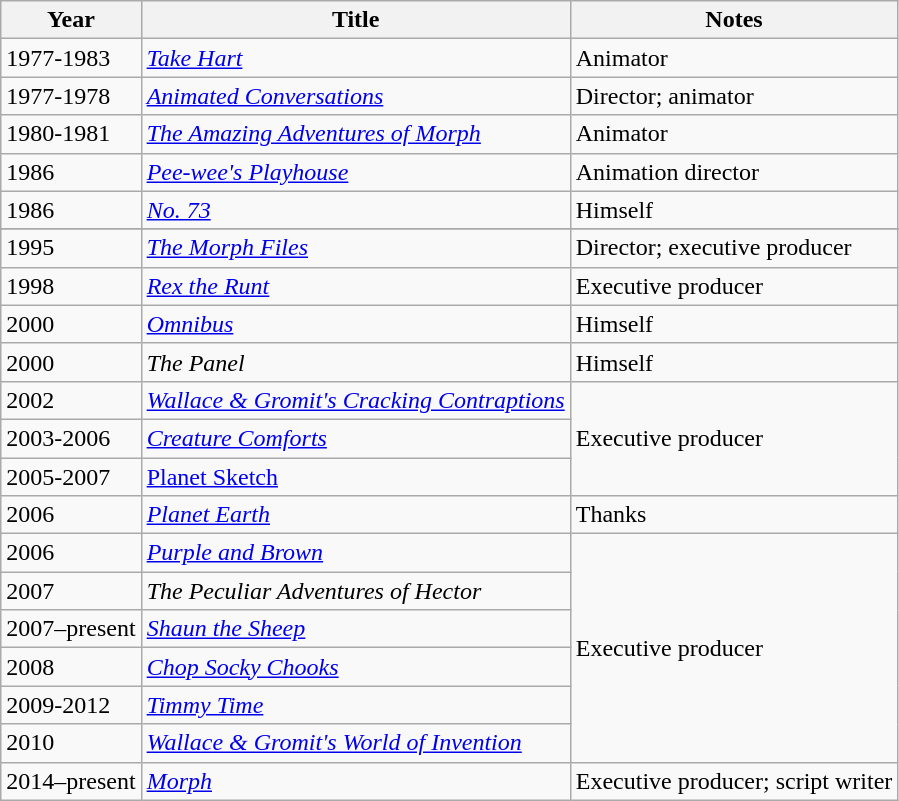<table class="wikitable sortable">
<tr>
<th>Year</th>
<th>Title</th>
<th>Notes</th>
</tr>
<tr>
<td>1977-1983</td>
<td><em><a href='#'>Take Hart</a></em></td>
<td>Animator</td>
</tr>
<tr>
<td>1977-1978</td>
<td><em><a href='#'>Animated Conversations</a></em></td>
<td>Director; animator</td>
</tr>
<tr>
<td>1980-1981</td>
<td><em><a href='#'>The Amazing Adventures of Morph</a></em></td>
<td>Animator</td>
</tr>
<tr>
<td>1986</td>
<td><em><a href='#'>Pee-wee's Playhouse</a></em></td>
<td>Animation director</td>
</tr>
<tr>
<td>1986</td>
<td><em><a href='#'>No. 73</a></em></td>
<td>Himself</td>
</tr>
<tr>
</tr>
<tr>
<td>1995</td>
<td><em><a href='#'>The Morph Files</a></em></td>
<td>Director; executive producer</td>
</tr>
<tr>
<td>1998</td>
<td><em><a href='#'>Rex the Runt</a></em></td>
<td>Executive producer</td>
</tr>
<tr>
<td>2000</td>
<td><em><a href='#'>Omnibus</a></em></td>
<td>Himself</td>
</tr>
<tr>
<td>2000</td>
<td><em>The Panel</em></td>
<td>Himself</td>
</tr>
<tr>
<td>2002</td>
<td><em><a href='#'>Wallace & Gromit's Cracking Contraptions</a></em></td>
<td rowspan=3>Executive producer</td>
</tr>
<tr>
<td>2003-2006</td>
<td><em><a href='#'>Creature Comforts</a></em></td>
</tr>
<tr>
<td>2005-2007</td>
<td><a href='#'>Planet Sketch</a></td>
</tr>
<tr>
<td>2006</td>
<td><em><a href='#'>Planet Earth</a></em></td>
<td>Thanks</td>
</tr>
<tr>
<td>2006</td>
<td><em><a href='#'>Purple and Brown</a></em></td>
<td rowspan=6>Executive producer</td>
</tr>
<tr>
<td>2007</td>
<td><em>The Peculiar Adventures of Hector</em></td>
</tr>
<tr>
<td>2007–present</td>
<td><em><a href='#'>Shaun the Sheep</a></em></td>
</tr>
<tr>
<td>2008</td>
<td><em><a href='#'>Chop Socky Chooks</a></em></td>
</tr>
<tr>
<td>2009-2012</td>
<td><em><a href='#'>Timmy Time</a></em></td>
</tr>
<tr>
<td>2010</td>
<td><em><a href='#'>Wallace & Gromit's World of Invention</a></em></td>
</tr>
<tr>
<td>2014–present</td>
<td><em><a href='#'>Morph</a></em></td>
<td>Executive producer; script writer</td>
</tr>
</table>
